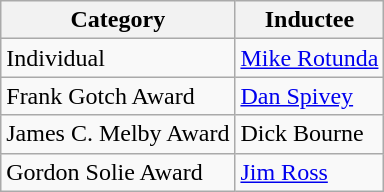<table class="wikitable">
<tr>
<th>Category</th>
<th>Inductee</th>
</tr>
<tr>
<td>Individual</td>
<td><a href='#'>Mike Rotunda</a></td>
</tr>
<tr>
<td>Frank Gotch Award</td>
<td><a href='#'>Dan Spivey</a></td>
</tr>
<tr>
<td>James C. Melby Award</td>
<td>Dick Bourne</td>
</tr>
<tr>
<td>Gordon Solie Award</td>
<td><a href='#'>Jim Ross</a></td>
</tr>
</table>
